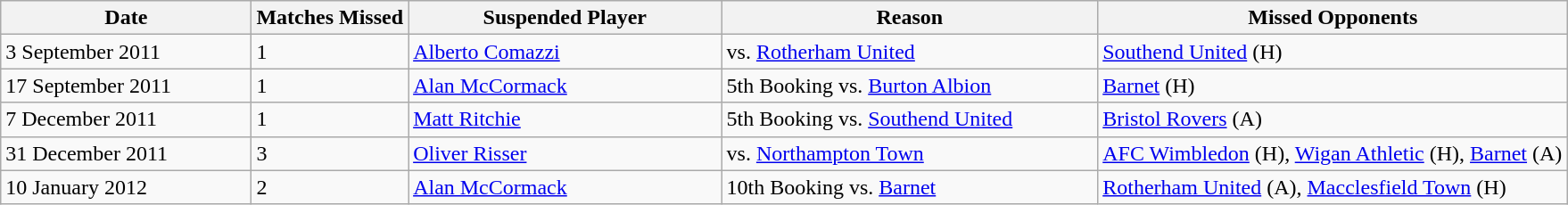<table class="wikitable">
<tr>
<th width=16%>Date</th>
<th width=10%>Matches Missed</th>
<th width=20%>Suspended Player</th>
<th width=24%>Reason</th>
<th width=70%>Missed Opponents</th>
</tr>
<tr>
<td>3 September 2011</td>
<td>1</td>
<td> <a href='#'>Alberto Comazzi</a></td>
<td> vs. <a href='#'>Rotherham United</a></td>
<td><a href='#'>Southend United</a> (H)</td>
</tr>
<tr>
<td>17 September 2011</td>
<td>1</td>
<td> <a href='#'>Alan McCormack</a></td>
<td> 5th Booking vs. <a href='#'>Burton Albion</a></td>
<td><a href='#'>Barnet</a> (H)</td>
</tr>
<tr>
<td>7 December 2011</td>
<td>1</td>
<td> <a href='#'>Matt Ritchie</a></td>
<td> 5th Booking vs. <a href='#'>Southend United</a></td>
<td><a href='#'>Bristol Rovers</a> (A)</td>
</tr>
<tr>
<td>31 December 2011</td>
<td>3</td>
<td> <a href='#'>Oliver Risser</a></td>
<td> vs. <a href='#'>Northampton Town</a></td>
<td><a href='#'>AFC Wimbledon</a> (H), <a href='#'>Wigan Athletic</a> (H), <a href='#'>Barnet</a> (A)</td>
</tr>
<tr>
<td>10 January 2012</td>
<td>2</td>
<td> <a href='#'>Alan McCormack</a></td>
<td> 10th Booking vs. <a href='#'>Barnet</a></td>
<td><a href='#'>Rotherham United</a> (A), <a href='#'>Macclesfield Town</a> (H)</td>
</tr>
</table>
